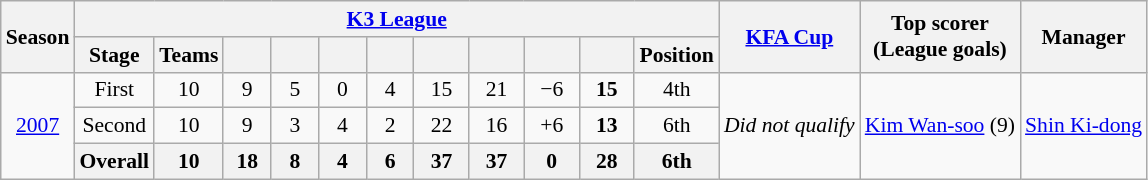<table class="wikitable" style="text-align:center; font-size:90%;">
<tr>
<th rowspan=2>Season</th>
<th colspan=11><a href='#'>K3 League</a></th>
<th rowspan=2><a href='#'>KFA Cup</a></th>
<th rowspan=2>Top scorer <br> (League goals)</th>
<th rowspan=2>Manager</th>
</tr>
<tr>
<th>Stage</th>
<th>Teams</th>
<th width=25></th>
<th width=25></th>
<th width=25></th>
<th width=25></th>
<th width=30></th>
<th width=30></th>
<th width=30></th>
<th width=30></th>
<th>Position</th>
</tr>
<tr>
<td rowspan=3><a href='#'>2007</a></td>
<td>First</td>
<td>10</td>
<td>9</td>
<td>5</td>
<td>0</td>
<td>4</td>
<td>15</td>
<td>21</td>
<td>−6</td>
<td><strong>15</strong></td>
<td>4th</td>
<td rowspan=3><em>Did not qualify</em></td>
<td rowspan=3> <a href='#'>Kim Wan-soo</a> (9)</td>
<td rowspan=3> <a href='#'>Shin Ki-dong</a></td>
</tr>
<tr>
<td>Second</td>
<td>10</td>
<td>9</td>
<td>3</td>
<td>4</td>
<td>2</td>
<td>22</td>
<td>16</td>
<td>+6</td>
<td><strong>13</strong></td>
<td>6th</td>
</tr>
<tr>
<th>Overall</th>
<th>10</th>
<th>18</th>
<th>8</th>
<th>4</th>
<th>6</th>
<th>37</th>
<th>37</th>
<th>0</th>
<th><strong>28</strong></th>
<th>6th</th>
</tr>
</table>
